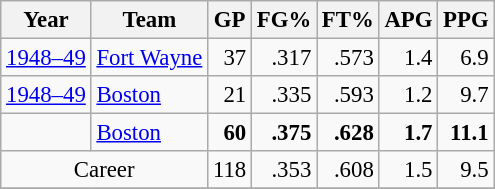<table class="wikitable sortable" style="font-size:95%; text-align:right;">
<tr>
<th>Year</th>
<th>Team</th>
<th>GP</th>
<th>FG%</th>
<th>FT%</th>
<th>APG</th>
<th>PPG</th>
</tr>
<tr>
<td style="text-align:left;"><a href='#'>1948–49</a></td>
<td style="text-align:left;"><a href='#'>Fort Wayne</a></td>
<td>37</td>
<td>.317</td>
<td>.573</td>
<td>1.4</td>
<td>6.9</td>
</tr>
<tr>
<td style="text-align:left;"><a href='#'>1948–49</a></td>
<td style="text-align:left;"><a href='#'>Boston</a></td>
<td>21</td>
<td>.335</td>
<td>.593</td>
<td>1.2</td>
<td>9.7</td>
</tr>
<tr>
<td style="text-align:left;"></td>
<td style="text-align:left;"><a href='#'>Boston</a></td>
<td><strong>60</strong></td>
<td><strong>.375</strong></td>
<td><strong>.628</strong></td>
<td><strong>1.7</strong></td>
<td><strong>11.1</strong></td>
</tr>
<tr>
<td style="text-align:center;" colspan="2">Career</td>
<td>118</td>
<td>.353</td>
<td>.608</td>
<td>1.5</td>
<td>9.5</td>
</tr>
<tr>
</tr>
</table>
